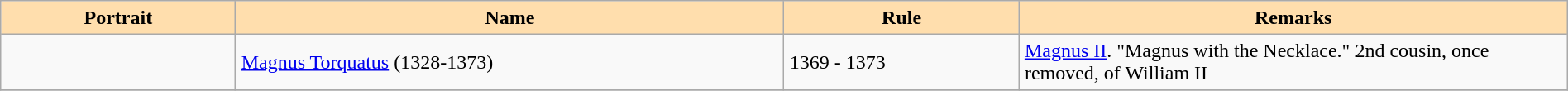<table width = "100%" border = 1 border="1" cellpadding="4" cellspacing="0" style="margin: 0.5em 1em 0.5em 0; background: #f9f9f9; border: 1px #aaa solid; border-collapse: collapse;">
<tr>
<th width = "15%" bgcolor = "#FFDEAD">Portrait</th>
<th width = "35%" bgcolor = "#FFDEAD">Name</th>
<th width = "15%" bgcolor = "#FFDEAD">Rule</th>
<th width = "35%" bgcolor = "#FFDEAD">Remarks</th>
</tr>
<tr>
<td></td>
<td><a href='#'>Magnus Torquatus</a> (1328-1373)</td>
<td>1369 - 1373</td>
<td><a href='#'>Magnus II</a>. "Magnus with the Necklace." 2nd cousin, once removed, of William II</td>
</tr>
<tr>
</tr>
</table>
